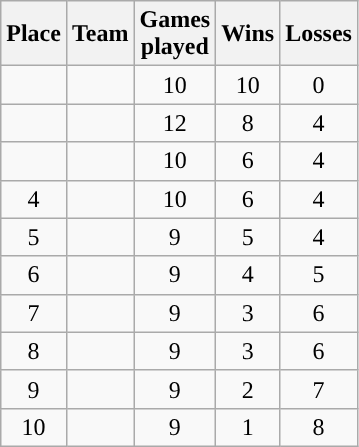<table class="wikitable" style="text-align:center;">
<tr>
<th>Place</th>
<th>Team</th>
<th>Games<br>played</th>
<th>Wins</th>
<th>Losses</th>
</tr>
<tr>
<td></td>
<td align=left></td>
<td>10</td>
<td>10</td>
<td>0</td>
</tr>
<tr>
<td></td>
<td align=left></td>
<td>12</td>
<td>8</td>
<td>4</td>
</tr>
<tr>
<td></td>
<td align=left></td>
<td>10</td>
<td>6</td>
<td>4</td>
</tr>
<tr>
<td>4</td>
<td align=left></td>
<td>10</td>
<td>6</td>
<td>4</td>
</tr>
<tr>
<td>5</td>
<td align=left></td>
<td>9</td>
<td>5</td>
<td>4</td>
</tr>
<tr>
<td>6</td>
<td align=left></td>
<td>9</td>
<td>4</td>
<td>5</td>
</tr>
<tr>
<td>7</td>
<td align=left></td>
<td>9</td>
<td>3</td>
<td>6</td>
</tr>
<tr>
<td>8</td>
<td align=left></td>
<td>9</td>
<td>3</td>
<td>6</td>
</tr>
<tr>
<td>9</td>
<td align=left></td>
<td>9</td>
<td>2</td>
<td>7</td>
</tr>
<tr>
<td>10</td>
<td align=left></td>
<td>9</td>
<td>1</td>
<td>8</td>
</tr>
</table>
